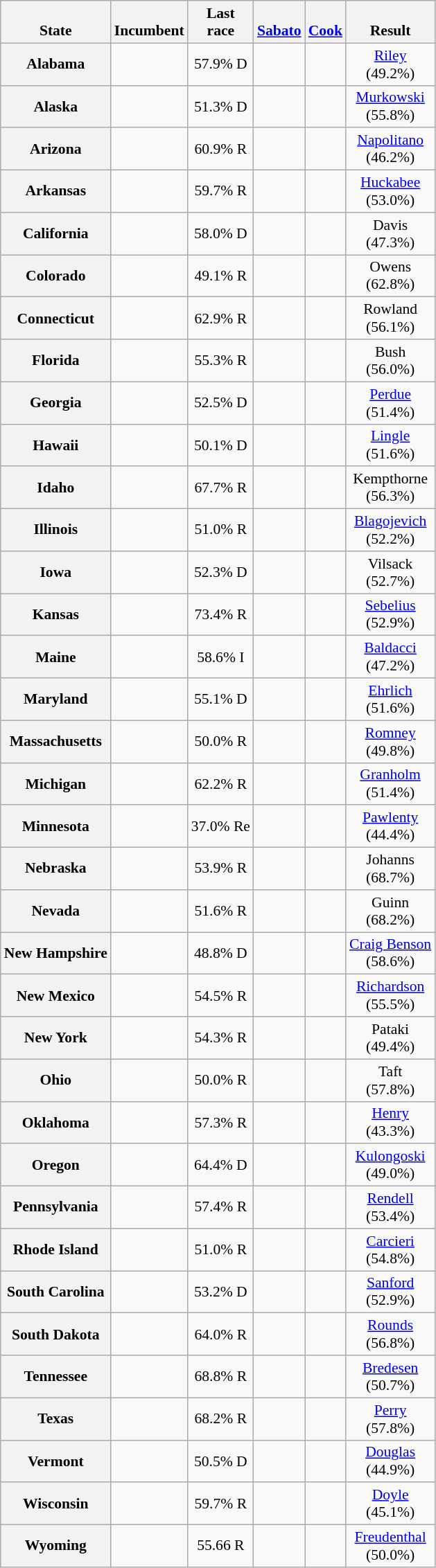<table class="wikitable sortable" style="font-size:90%; text-align:center">
<tr valign=bottom>
<th>State</th>
<th>Incumbent</th>
<th>Last<br>race</th>
<th><a href='#'>Sabato</a><br></th>
<th><a href='#'>Cook</a><br></th>
<th>Result</th>
</tr>
<tr>
<th>Alabama</th>
<td></td>
<td>57.9% D</td>
<td></td>
<td></td>
<td><a href='#'>Riley</a><br>(49.2%)</td>
</tr>
<tr>
<th>Alaska</th>
<td><br></td>
<td>51.3% D</td>
<td></td>
<td></td>
<td><a href='#'>Murkowski</a><br>(55.8%)</td>
</tr>
<tr>
<th>Arizona</th>
<td><br></td>
<td>60.9% R</td>
<td></td>
<td></td>
<td><a href='#'>Napolitano</a><br>(46.2%)</td>
</tr>
<tr>
<th>Arkansas</th>
<td></td>
<td>59.7% R</td>
<td></td>
<td></td>
<td><a href='#'>Huckabee</a><br>(53.0%)</td>
</tr>
<tr>
<th>California</th>
<td></td>
<td>58.0% D</td>
<td></td>
<td></td>
<td>Davis<br>(47.3%)</td>
</tr>
<tr>
<th>Colorado</th>
<td></td>
<td>49.1% R</td>
<td></td>
<td></td>
<td>Owens<br>(62.8%)</td>
</tr>
<tr>
<th>Connecticut</th>
<td></td>
<td>62.9% R</td>
<td></td>
<td></td>
<td>Rowland<br>(56.1%)</td>
</tr>
<tr>
<th>Florida</th>
<td></td>
<td>55.3% R</td>
<td></td>
<td></td>
<td>Bush<br>(56.0%)</td>
</tr>
<tr>
<th>Georgia</th>
<td></td>
<td>52.5% D</td>
<td></td>
<td></td>
<td><a href='#'>Perdue</a><br>(51.4%)</td>
</tr>
<tr>
<th>Hawaii</th>
<td><br></td>
<td>50.1% D</td>
<td></td>
<td></td>
<td><a href='#'>Lingle</a><br>(51.6%)</td>
</tr>
<tr>
<th>Idaho</th>
<td></td>
<td>67.7% R</td>
<td></td>
<td></td>
<td>Kempthorne<br>(56.3%)</td>
</tr>
<tr>
<th>Illinois</th>
<td><br></td>
<td>51.0% R</td>
<td></td>
<td></td>
<td><a href='#'>Blagojevich</a><br>(52.2%)</td>
</tr>
<tr>
<th>Iowa</th>
<td></td>
<td>52.3% D</td>
<td></td>
<td></td>
<td>Vilsack<br>(52.7%)</td>
</tr>
<tr>
<th>Kansas</th>
<td><br></td>
<td>73.4% R</td>
<td></td>
<td></td>
<td><a href='#'>Sebelius</a><br>(52.9%)</td>
</tr>
<tr>
<th>Maine</th>
<td><br></td>
<td>58.6% I</td>
<td></td>
<td></td>
<td><a href='#'>Baldacci</a><br>(47.2%)</td>
</tr>
<tr>
<th>Maryland</th>
<td></td>
<td>55.1% D</td>
<td></td>
<td></td>
<td><a href='#'>Ehrlich</a><br>(51.6%)</td>
</tr>
<tr>
<th>Massachusetts</th>
<td><br></td>
<td>50.0% R</td>
<td></td>
<td></td>
<td><a href='#'>Romney</a><br>(49.8%)</td>
</tr>
<tr>
<th>Michigan</th>
<td><br></td>
<td>62.2% R</td>
<td></td>
<td></td>
<td><a href='#'>Granholm</a><br>(51.4%)</td>
</tr>
<tr>
<th>Minnesota</th>
<td><br></td>
<td>37.0% Re</td>
<td></td>
<td></td>
<td><a href='#'>Pawlenty</a><br>(44.4%)</td>
</tr>
<tr>
<th>Nebraska</th>
<td></td>
<td>53.9% R</td>
<td></td>
<td></td>
<td>Johanns<br>(68.7%)</td>
</tr>
<tr>
<th>Nevada</th>
<td></td>
<td>51.6% R</td>
<td></td>
<td></td>
<td>Guinn<br>(68.2%)</td>
</tr>
<tr>
<th>New Hampshire</th>
<td><br></td>
<td>48.8% D</td>
<td></td>
<td></td>
<td><a href='#'>Craig Benson</a><br>(58.6%)</td>
</tr>
<tr>
<th>New Mexico</th>
<td><br></td>
<td>54.5% R</td>
<td></td>
<td></td>
<td><a href='#'>Richardson</a><br>(55.5%)</td>
</tr>
<tr>
<th>New York</th>
<td></td>
<td>54.3% R</td>
<td></td>
<td></td>
<td>Pataki<br>(49.4%)</td>
</tr>
<tr>
<th>Ohio</th>
<td></td>
<td>50.0% R</td>
<td></td>
<td></td>
<td>Taft<br>(57.8%)</td>
</tr>
<tr>
<th>Oklahoma</th>
<td><br></td>
<td>57.3% R</td>
<td></td>
<td></td>
<td><a href='#'>Henry</a><br>(43.3%)</td>
</tr>
<tr>
<th>Oregon</th>
<td><br></td>
<td>64.4% D</td>
<td></td>
<td></td>
<td><a href='#'>Kulongoski</a><br>(49.0%)</td>
</tr>
<tr>
<th>Pennsylvania</th>
<td><br></td>
<td>57.4% R</td>
<td></td>
<td></td>
<td><a href='#'>Rendell</a><br>(53.4%)</td>
</tr>
<tr>
<th>Rhode Island</th>
<td><br></td>
<td>51.0% R</td>
<td></td>
<td></td>
<td><a href='#'>Carcieri</a><br>(54.8%)</td>
</tr>
<tr>
<th>South Carolina</th>
<td></td>
<td>53.2% D</td>
<td></td>
<td></td>
<td><a href='#'>Sanford</a><br>(52.9%)</td>
</tr>
<tr>
<th>South Dakota</th>
<td><br></td>
<td>64.0% R</td>
<td></td>
<td></td>
<td><a href='#'>Rounds</a><br>(56.8%)</td>
</tr>
<tr>
<th>Tennessee</th>
<td><br></td>
<td>68.8% R</td>
<td></td>
<td></td>
<td><a href='#'>Bredesen</a><br>(50.7%)</td>
</tr>
<tr>
<th>Texas</th>
<td></td>
<td>68.2% R</td>
<td></td>
<td></td>
<td><a href='#'>Perry</a><br>(57.8%)</td>
</tr>
<tr>
<th>Vermont</th>
<td><br></td>
<td>50.5% D</td>
<td></td>
<td></td>
<td><a href='#'>Douglas</a><br>(44.9%)</td>
</tr>
<tr>
<th>Wisconsin</th>
<td></td>
<td>59.7% R</td>
<td></td>
<td></td>
<td><a href='#'>Doyle</a><br>(45.1%)</td>
</tr>
<tr>
<th>Wyoming</th>
<td><br></td>
<td>55.66 R</td>
<td></td>
<td></td>
<td><a href='#'>Freudenthal</a><br>(50.0%)</td>
</tr>
</table>
